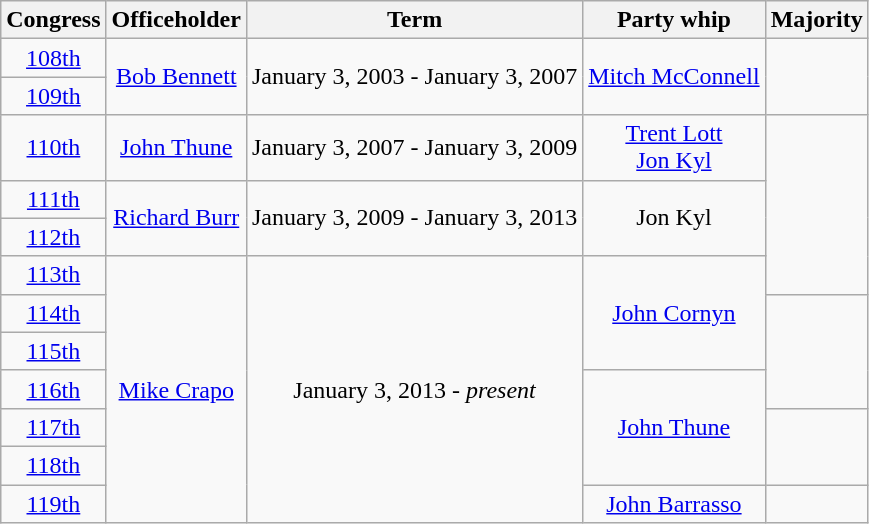<table class="wikitable sortable" style="text-align:center">
<tr>
<th>Congress</th>
<th>Officeholder</th>
<th>Term</th>
<th>Party whip</th>
<th>Majority</th>
</tr>
<tr>
<td><a href='#'>108th</a></td>
<td rowspan=2><a href='#'>Bob Bennett</a><br></td>
<td rowspan=2>January 3, 2003 - January 3, 2007</td>
<td rowspan=2><a href='#'>Mitch McConnell</a></td>
<td rowspan=2 ></td>
</tr>
<tr>
<td><a href='#'>109th</a></td>
</tr>
<tr>
<td><a href='#'>110th</a></td>
<td><a href='#'>John Thune</a><br></td>
<td>January 3, 2007 - January 3, 2009</td>
<td><a href='#'>Trent Lott</a><br><a href='#'>Jon Kyl</a> </td>
<td rowspan=4 ></td>
</tr>
<tr>
<td><a href='#'>111th</a></td>
<td rowspan=2><a href='#'>Richard Burr</a><br></td>
<td rowspan=2>January 3, 2009 - January 3, 2013</td>
<td rowspan=2>Jon Kyl</td>
</tr>
<tr>
<td><a href='#'>112th</a></td>
</tr>
<tr>
<td><a href='#'>113th</a></td>
<td rowspan=7><a href='#'>Mike Crapo</a><br></td>
<td rowspan=7>January 3, 2013 - <em>present</em></td>
<td rowspan=3><a href='#'>John Cornyn</a></td>
</tr>
<tr>
<td><a href='#'>114th</a></td>
<td rowspan=3 ></td>
</tr>
<tr>
<td><a href='#'>115th</a></td>
</tr>
<tr>
<td><a href='#'>116th</a></td>
<td rowspan=3><a href='#'>John Thune</a></td>
</tr>
<tr>
<td><a href='#'>117th</a></td>
<td rowspan=2 ></td>
</tr>
<tr>
<td><a href='#'>118th</a></td>
</tr>
<tr>
<td><a href='#'>119th</a></td>
<td><a href='#'>John Barrasso</a></td>
<td></td>
</tr>
</table>
